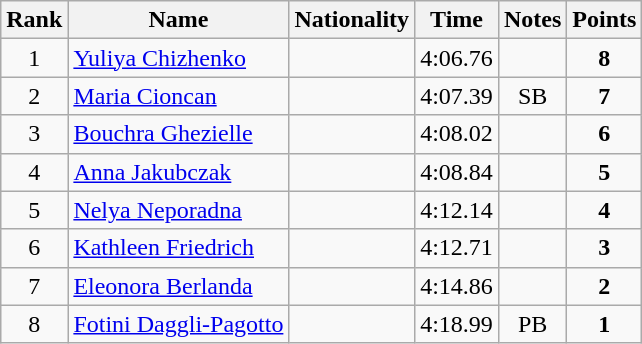<table class="wikitable sortable" style="text-align:center">
<tr>
<th>Rank</th>
<th>Name</th>
<th>Nationality</th>
<th>Time</th>
<th>Notes</th>
<th>Points</th>
</tr>
<tr>
<td>1</td>
<td align=left><a href='#'>Yuliya Chizhenko</a></td>
<td align=left></td>
<td>4:06.76</td>
<td></td>
<td><strong>8</strong></td>
</tr>
<tr>
<td>2</td>
<td align=left><a href='#'>Maria Cioncan</a></td>
<td align=left></td>
<td>4:07.39</td>
<td>SB</td>
<td><strong>7</strong></td>
</tr>
<tr>
<td>3</td>
<td align=left><a href='#'>Bouchra Ghezielle</a></td>
<td align=left></td>
<td>4:08.02</td>
<td></td>
<td><strong>6</strong></td>
</tr>
<tr>
<td>4</td>
<td align=left><a href='#'>Anna Jakubczak</a></td>
<td align=left></td>
<td>4:08.84</td>
<td></td>
<td><strong>5</strong></td>
</tr>
<tr>
<td>5</td>
<td align=left><a href='#'>Nelya Neporadna</a></td>
<td align=left></td>
<td>4:12.14</td>
<td></td>
<td><strong>4</strong></td>
</tr>
<tr>
<td>6</td>
<td align=left><a href='#'>Kathleen Friedrich</a></td>
<td align=left></td>
<td>4:12.71</td>
<td></td>
<td><strong>3</strong></td>
</tr>
<tr>
<td>7</td>
<td align=left><a href='#'>Eleonora Berlanda</a></td>
<td align=left></td>
<td>4:14.86</td>
<td></td>
<td><strong>2</strong></td>
</tr>
<tr>
<td>8</td>
<td align=left><a href='#'>Fotini Daggli-Pagotto</a></td>
<td align=left></td>
<td>4:18.99</td>
<td>PB</td>
<td><strong>1</strong></td>
</tr>
</table>
